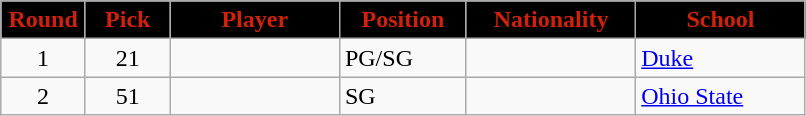<table class="wikitable sortable sortable">
<tr>
<th style="background:#000000; color:#D1210A"  width="10%">Round</th>
<th style="background:#000000; color:#D1210A"  width="10%">Pick</th>
<th style="background:#000000; color:#D1210A"  width="20%">Player</th>
<th style="background:#000000; color:#D1210A"  width="15%">Position</th>
<th style="background:#000000; color:#D1210A"  width="20%">Nationality</th>
<th style="background:#000000; color:#D1210A"  width="20%">School</th>
</tr>
<tr>
<td align=center>1</td>
<td align=center>21</td>
<td></td>
<td>PG/SG</td>
<td></td>
<td><a href='#'>Duke</a></td>
</tr>
<tr>
<td align=center>2</td>
<td align=center>51</td>
<td></td>
<td>SG</td>
<td></td>
<td><a href='#'>Ohio State</a></td>
</tr>
</table>
